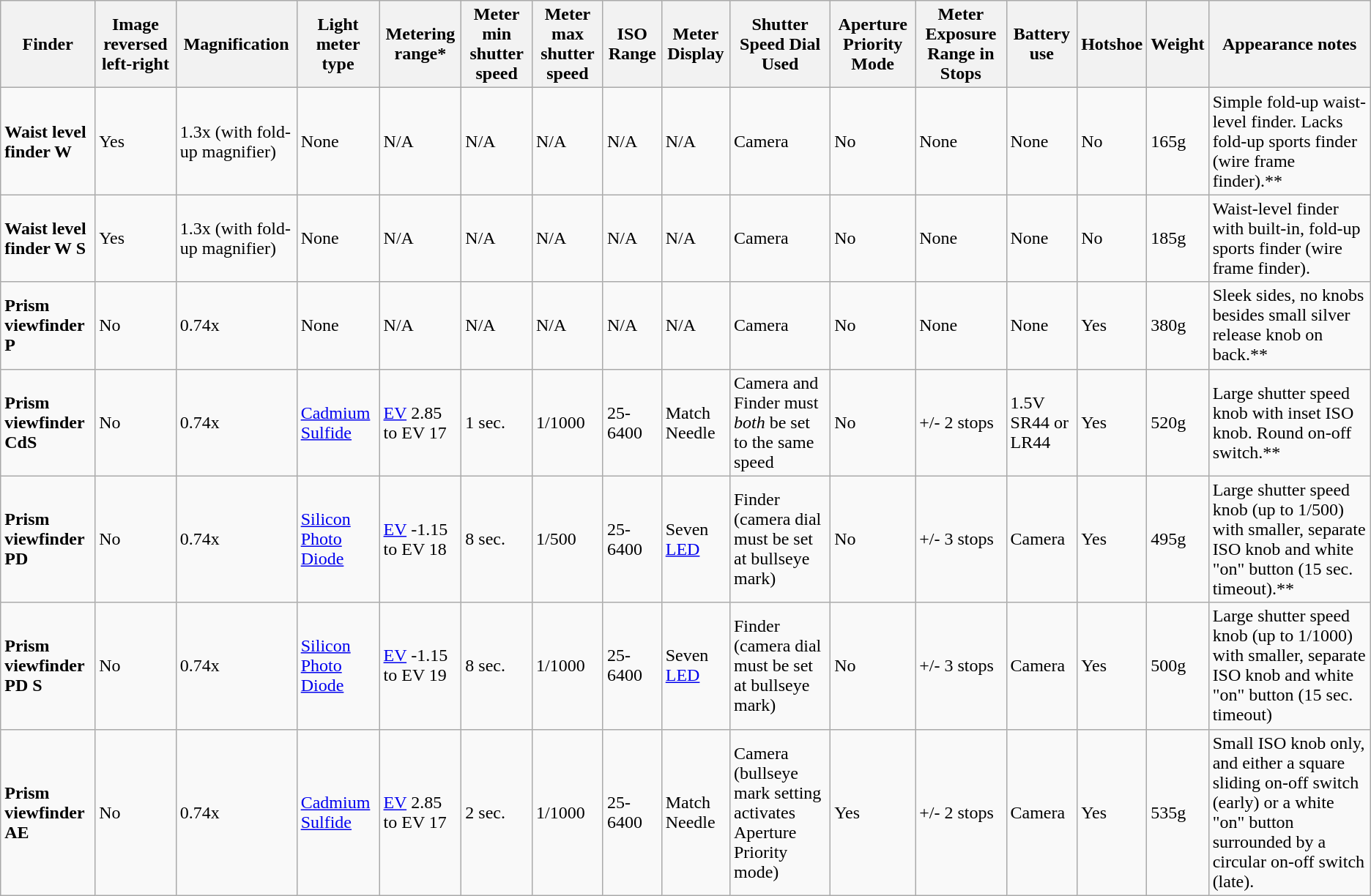<table class="wikitable sortable">
<tr>
<th>Finder</th>
<th>Image reversed left-right</th>
<th>Magnification</th>
<th>Light meter type</th>
<th>Metering range*</th>
<th>Meter min shutter speed</th>
<th>Meter max shutter speed</th>
<th>ISO Range</th>
<th>Meter Display</th>
<th>Shutter Speed Dial Used</th>
<th>Aperture Priority Mode</th>
<th>Meter Exposure Range in Stops</th>
<th>Battery use</th>
<th>Hotshoe</th>
<th>Weight</th>
<th>Appearance notes</th>
</tr>
<tr>
<td><strong>Waist level finder W</strong></td>
<td>Yes</td>
<td>1.3x (with fold-up magnifier)</td>
<td>None</td>
<td>N/A</td>
<td>N/A</td>
<td>N/A</td>
<td>N/A</td>
<td>N/A</td>
<td>Camera</td>
<td>No</td>
<td>None</td>
<td>None</td>
<td>No</td>
<td>165g</td>
<td>Simple fold-up waist-level finder.  Lacks fold-up sports finder (wire frame finder).**</td>
</tr>
<tr>
<td><strong>Waist level finder W S</strong></td>
<td>Yes</td>
<td>1.3x (with fold-up magnifier)</td>
<td>None</td>
<td>N/A</td>
<td>N/A</td>
<td>N/A</td>
<td>N/A</td>
<td>N/A</td>
<td>Camera</td>
<td>No</td>
<td>None</td>
<td>None</td>
<td>No</td>
<td>185g</td>
<td>Waist-level finder with built-in, fold-up sports finder (wire frame finder).</td>
</tr>
<tr>
<td><strong>Prism viewfinder P</strong></td>
<td>No</td>
<td>0.74x</td>
<td>None</td>
<td>N/A</td>
<td>N/A</td>
<td>N/A</td>
<td>N/A</td>
<td>N/A</td>
<td>Camera</td>
<td>No</td>
<td>None</td>
<td>None</td>
<td>Yes</td>
<td>380g</td>
<td>Sleek sides, no knobs besides small silver release knob on back.**</td>
</tr>
<tr>
<td><strong>Prism viewfinder CdS</strong></td>
<td>No</td>
<td>0.74x</td>
<td><a href='#'>Cadmium Sulfide</a></td>
<td><a href='#'>EV</a> 2.85 to EV 17</td>
<td>1 sec.</td>
<td>1/1000</td>
<td>25-6400</td>
<td>Match Needle</td>
<td>Camera and Finder must <em>both</em> be set to the same speed</td>
<td>No</td>
<td>+/- 2 stops</td>
<td>1.5V SR44 or LR44</td>
<td>Yes</td>
<td>520g</td>
<td>Large shutter speed knob with inset ISO knob. Round on-off switch.**</td>
</tr>
<tr>
<td><strong>Prism viewfinder PD</strong></td>
<td>No</td>
<td>0.74x</td>
<td><a href='#'>Silicon Photo Diode</a></td>
<td><a href='#'>EV</a> -1.15 to EV 18</td>
<td>8 sec.</td>
<td>1/500</td>
<td>25-6400</td>
<td>Seven <a href='#'>LED</a></td>
<td>Finder (camera dial must be set at bullseye mark)</td>
<td>No</td>
<td>+/- 3 stops</td>
<td>Camera</td>
<td>Yes</td>
<td>495g</td>
<td>Large shutter speed knob (up to 1/500) with smaller, separate ISO knob and white "on" button (15 sec. timeout).**</td>
</tr>
<tr>
<td><strong>Prism viewfinder PD S</strong></td>
<td>No</td>
<td>0.74x</td>
<td><a href='#'>Silicon Photo Diode</a></td>
<td><a href='#'>EV</a> -1.15 to EV 19</td>
<td>8 sec.</td>
<td>1/1000</td>
<td>25-6400</td>
<td>Seven <a href='#'>LED</a></td>
<td>Finder (camera dial must be set at bullseye mark)</td>
<td>No</td>
<td>+/- 3 stops</td>
<td>Camera</td>
<td>Yes</td>
<td>500g</td>
<td>Large shutter speed knob (up to 1/1000) with smaller, separate ISO knob and white "on" button (15 sec. timeout)</td>
</tr>
<tr>
<td><strong>Prism viewfinder AE</strong></td>
<td>No</td>
<td>0.74x</td>
<td><a href='#'>Cadmium Sulfide</a></td>
<td><a href='#'>EV</a> 2.85 to EV 17</td>
<td>2 sec.</td>
<td>1/1000</td>
<td>25-6400</td>
<td>Match Needle</td>
<td>Camera (bullseye mark setting activates Aperture Priority mode)</td>
<td>Yes</td>
<td>+/- 2 stops</td>
<td>Camera</td>
<td>Yes</td>
<td>535g</td>
<td>Small ISO knob only, and either a square sliding on-off switch (early) or a white "on" button surrounded by a circular on-off switch (late).</td>
</tr>
</table>
